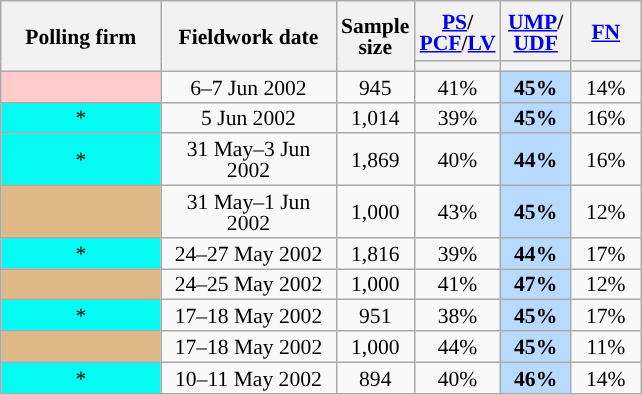<table class="wikitable sortable" style="text-align:center;font-size:90%;line-height:14px;">
<tr style="height:40px;">
<th style="width:100px;" rowspan="2">Polling firm</th>
<th style="width:110px;" rowspan="2">Fieldwork date</th>
<th style="width:35px;" rowspan="2">Sample<br>size</th>
<th class="unsortable" style="width:40px;"><a href='#'>PS</a>/<br><a href='#'>PCF</a>/<a href='#'>LV</a></th>
<th class="unsortable" style="width:40px;"><a href='#'>UMP</a>/<br><a href='#'>UDF</a></th>
<th class="unsortable" style="width:40px;"><a href='#'>FN</a></th>
</tr>
<tr>
<th style="background:"></th>
<th style="background:"></th>
<th style="background:"></th>
</tr>
<tr>
<td style="background:#FFCCCC;"></td>
<td data-sort-value="2002-06-07">6–7 Jun 2002</td>
<td>945</td>
<td>41%</td>
<td style="background:#B9DAFF;"><strong>45%</strong></td>
<td>14%</td>
</tr>
<tr>
<td style="background:#04FBF4;">*</td>
<td data-sort-value="2002-06-05">5 Jun 2002</td>
<td>1,014</td>
<td>39%</td>
<td style="background:#B9DAFF;"><strong>45%</strong></td>
<td>16%</td>
</tr>
<tr>
<td style="background:#04FBF4;">*</td>
<td data-sort-value="2002-06-03">31 May–3 Jun 2002</td>
<td>1,869</td>
<td>40%</td>
<td style="background:#B9DAFF;"><strong>44%</strong></td>
<td>16%</td>
</tr>
<tr>
<td style="background:burlywood;"></td>
<td data-sort-value="2002-06-01">31 May–1 Jun 2002</td>
<td>1,000</td>
<td>43%</td>
<td style="background:#B9DAFF;"><strong>45%</strong></td>
<td>12%</td>
</tr>
<tr>
<td style="background:#04FBF4;">*</td>
<td data-sort-value="2002-05-27">24–27 May 2002</td>
<td>1,816</td>
<td>39%</td>
<td style="background:#B9DAFF;"><strong>44%</strong></td>
<td>17%</td>
</tr>
<tr>
<td style="background:burlywood;"></td>
<td data-sort-value="2002-05-25">24–25 May 2002</td>
<td>1,000</td>
<td>41%</td>
<td style="background:#B9DAFF;"><strong>47%</strong></td>
<td>12%</td>
</tr>
<tr>
<td style="background:#04FBF4;">*</td>
<td data-sort-value="2002-05-18">17–18 May 2002</td>
<td>951</td>
<td>38%</td>
<td style="background:#B9DAFF;"><strong>45%</strong></td>
<td>17%</td>
</tr>
<tr>
<td style="background:burlywood;"></td>
<td data-sort-value="2002-05-18">17–18 May 2002</td>
<td>1,000</td>
<td>44%</td>
<td style="background:#B9DAFF;"><strong>45%</strong></td>
<td>11%</td>
</tr>
<tr>
<td style="background:#04FBF4;">*</td>
<td data-sort-value="2002-05-11">10–11 May 2002</td>
<td>894</td>
<td>40%</td>
<td style="background:#B9DAFF;"><strong>46%</strong></td>
<td>14%</td>
</tr>
</table>
